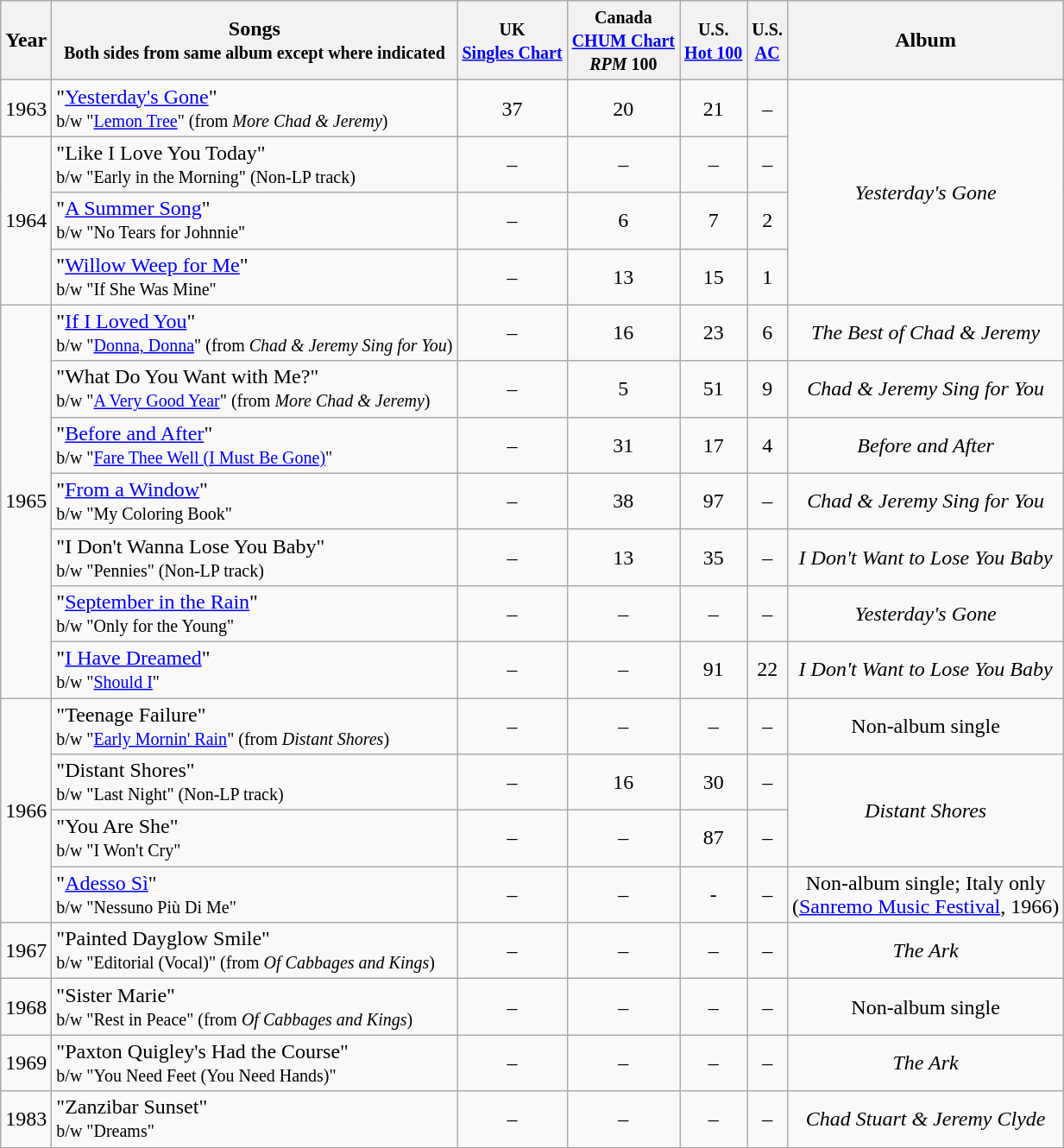<table class="wikitable">
<tr>
<th>Year</th>
<th>Songs<br><small>Both sides from same album except where indicated</small></th>
<th><small> UK <br><a href='#'>Singles Chart</a></small></th>
<th><small>Canada<br><a href='#'>CHUM Chart</a><br><em>RPM</em> 100</small></th>
<th><small>U.S.<br><a href='#'>Hot 100</a></small></th>
<th><small>U.S.<br><a href='#'>AC</a></small></th>
<th>Album</th>
</tr>
<tr>
<td>1963</td>
<td>"<a href='#'>Yesterday's Gone</a>"<br><small>b/w "<a href='#'>Lemon Tree</a>" (from <em>More Chad & Jeremy</em>)</small></td>
<td align="center">37</td>
<td align="center">20</td>
<td align="center">21</td>
<td align="center">–</td>
<td align="center" rowspan="4"><em>Yesterday's Gone</em></td>
</tr>
<tr>
<td rowspan="3">1964</td>
<td>"Like I Love You Today"<br><small>b/w "Early in the Morning" (Non-LP track)</small></td>
<td align="center">–</td>
<td align="center">–</td>
<td align="center">–</td>
<td align="center">–</td>
</tr>
<tr>
<td>"<a href='#'>A Summer Song</a>" <br><small>b/w "No Tears for Johnnie"</small></td>
<td align="center">–</td>
<td align="center">6</td>
<td align="center">7</td>
<td align="center">2</td>
</tr>
<tr>
<td>"<a href='#'>Willow Weep for Me</a>" <br><small>b/w "If She Was Mine"</small></td>
<td align="center">–</td>
<td align="center">13</td>
<td align="center">15</td>
<td align="center">1</td>
</tr>
<tr>
<td rowspan="7">1965</td>
<td>"<a href='#'>If I Loved You</a>"<br><small>b/w "<a href='#'>Donna, Donna</a>" (from <em>Chad & Jeremy Sing for You</em>)</small></td>
<td align="center">–</td>
<td align="center">16</td>
<td align="center">23</td>
<td align="center">6</td>
<td align="center"><em>The Best of Chad & Jeremy</em></td>
</tr>
<tr>
<td>"What Do You Want with Me?"<br><small>b/w "<a href='#'>A Very Good Year</a>" (from <em>More Chad & Jeremy</em>)</small></td>
<td align="center">–</td>
<td align="center">5</td>
<td align="center">51</td>
<td align="center">9</td>
<td align="center"><em>Chad & Jeremy Sing for You</em></td>
</tr>
<tr>
<td>"<a href='#'>Before and After</a>"<br><small>b/w "<a href='#'>Fare Thee Well (I Must Be Gone)</a>"</small></td>
<td align="center">–</td>
<td align="center">31</td>
<td align="center">17</td>
<td align="center">4</td>
<td align="center"><em>Before and After</em></td>
</tr>
<tr>
<td>"<a href='#'>From a Window</a>"<br><small>b/w "My Coloring Book"</small></td>
<td align="center">–</td>
<td align="center">38</td>
<td align="center">97</td>
<td align="center">–</td>
<td align="center"><em>Chad & Jeremy Sing for You</em></td>
</tr>
<tr>
<td>"I Don't Wanna Lose You Baby"<br><small>b/w "Pennies" (Non-LP track)</small></td>
<td align="center">–</td>
<td align="center">13</td>
<td align="center">35</td>
<td align="center">–</td>
<td align="center"><em>I Don't Want to Lose You Baby</em></td>
</tr>
<tr>
<td>"<a href='#'>September in the Rain</a>"<br><small>b/w "Only for the Young"</small></td>
<td align="center">–</td>
<td align="center">–</td>
<td align="center">–</td>
<td align="center">–</td>
<td align="center"><em>Yesterday's Gone</em></td>
</tr>
<tr>
<td>"<a href='#'>I Have Dreamed</a>"<br><small>b/w "<a href='#'>Should I</a>"</small></td>
<td align="center">–</td>
<td align="center">–</td>
<td align="center">91</td>
<td align="center">22</td>
<td align="center"><em>I Don't Want to Lose You Baby</em></td>
</tr>
<tr>
<td rowspan="4">1966</td>
<td>"Teenage Failure"<br><small>b/w "<a href='#'>Early Mornin' Rain</a>" (from <em>Distant Shores</em>)</small></td>
<td align="center">–</td>
<td align="center">–</td>
<td align="center">–</td>
<td align="center">–</td>
<td align="center">Non-album single</td>
</tr>
<tr>
<td>"Distant Shores"<br><small>b/w "Last Night" (Non-LP track)</small></td>
<td align="center">–</td>
<td align="center">16</td>
<td align="center">30</td>
<td align="center">–</td>
<td align="center" rowspan="2"><em>Distant Shores</em></td>
</tr>
<tr>
<td>"You Are She"<br><small>b/w "I Won't Cry"</small></td>
<td align="center">–</td>
<td align="center">–</td>
<td align="center">87</td>
<td align="center">–</td>
</tr>
<tr>
<td>"<a href='#'>Adesso Sì</a>"<br><small>b/w "Nessuno Più Di Me"</small></td>
<td align="center">–</td>
<td align="center">–</td>
<td align="center">-</td>
<td align="center">–</td>
<td align="center">Non-album single; Italy only<br>(<a href='#'>Sanremo Music Festival</a>, 1966)</td>
</tr>
<tr>
<td>1967</td>
<td>"Painted Dayglow Smile"<br><small>b/w "Editorial (Vocal)" (from <em>Of Cabbages and Kings</em>)</small></td>
<td align="center">–</td>
<td align="center">–</td>
<td align="center">–</td>
<td align="center">–</td>
<td align="center"><em>The Ark</em></td>
</tr>
<tr>
<td>1968</td>
<td>"Sister Marie"<br><small>b/w "Rest in Peace" (from <em>Of Cabbages and Kings</em>)</small></td>
<td align="center">–</td>
<td align="center">–</td>
<td align="center">–</td>
<td align="center">–</td>
<td align="center">Non-album single</td>
</tr>
<tr>
<td>1969</td>
<td>"Paxton Quigley's Had the Course"<br><small>b/w "You Need Feet (You Need Hands)"</small></td>
<td align="center">–</td>
<td align="center">–</td>
<td align="center">–</td>
<td align="center">–</td>
<td align="center"><em>The Ark</em></td>
</tr>
<tr>
<td>1983</td>
<td>"Zanzibar Sunset"<br><small>b/w "Dreams"</small></td>
<td align="center">–</td>
<td align="center">–</td>
<td align="center">–</td>
<td align="center">–</td>
<td align="center"><em>Chad Stuart & Jeremy Clyde</em></td>
</tr>
</table>
